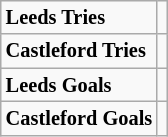<table class="wikitable" style="font-size:85%;">
<tr>
<td><strong>Leeds Tries</strong></td>
<td></td>
</tr>
<tr>
<td><strong>Castleford Tries</strong></td>
<td></td>
</tr>
<tr>
<td><strong>Leeds Goals</strong></td>
<td></td>
</tr>
<tr>
<td><strong>Castleford Goals</strong></td>
<td></td>
</tr>
</table>
